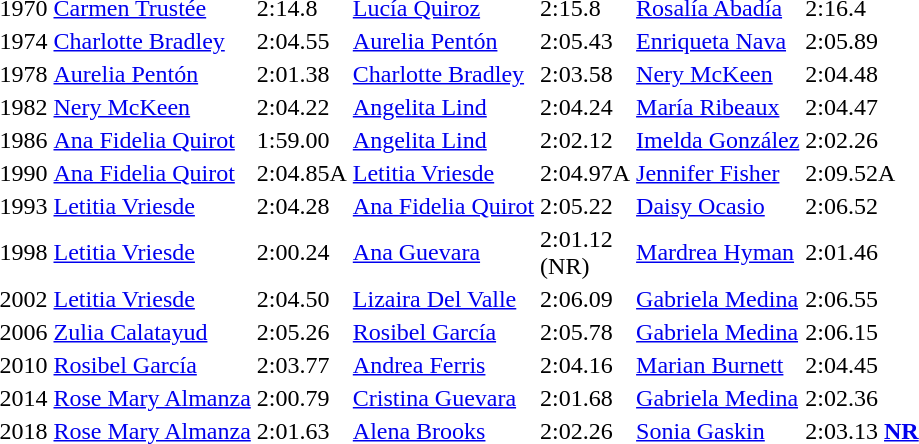<table>
<tr>
<td>1970</td>
<td><a href='#'>Carmen Trustée</a><br> </td>
<td>2:14.8</td>
<td><a href='#'>Lucía Quiroz</a><br> </td>
<td>2:15.8</td>
<td><a href='#'>Rosalía Abadía</a><br> </td>
<td>2:16.4</td>
</tr>
<tr>
<td>1974</td>
<td><a href='#'>Charlotte Bradley</a><br> </td>
<td>2:04.55</td>
<td><a href='#'>Aurelia Pentón</a><br> </td>
<td>2:05.43</td>
<td><a href='#'>Enriqueta Nava</a><br> </td>
<td>2:05.89</td>
</tr>
<tr>
<td>1978</td>
<td><a href='#'>Aurelia Pentón</a><br> </td>
<td>2:01.38</td>
<td><a href='#'>Charlotte Bradley</a><br> </td>
<td>2:03.58</td>
<td><a href='#'>Nery McKeen</a><br> </td>
<td>2:04.48</td>
</tr>
<tr>
<td>1982</td>
<td><a href='#'>Nery McKeen</a><br> </td>
<td>2:04.22</td>
<td><a href='#'>Angelita Lind</a><br> </td>
<td>2:04.24</td>
<td><a href='#'>María Ribeaux</a><br> </td>
<td>2:04.47</td>
</tr>
<tr>
<td>1986</td>
<td><a href='#'>Ana Fidelia Quirot</a><br> </td>
<td>1:59.00</td>
<td><a href='#'>Angelita Lind</a><br> </td>
<td>2:02.12</td>
<td><a href='#'>Imelda González</a><br> </td>
<td>2:02.26</td>
</tr>
<tr>
<td>1990</td>
<td><a href='#'>Ana Fidelia Quirot</a><br> </td>
<td>2:04.85A</td>
<td><a href='#'>Letitia Vriesde</a><br> </td>
<td>2:04.97A</td>
<td><a href='#'>Jennifer Fisher</a><br> </td>
<td>2:09.52A</td>
</tr>
<tr>
<td>1993</td>
<td><a href='#'>Letitia Vriesde</a><br> </td>
<td>2:04.28</td>
<td><a href='#'>Ana Fidelia Quirot</a><br> </td>
<td>2:05.22</td>
<td><a href='#'>Daisy Ocasio</a><br> </td>
<td>2:06.52</td>
</tr>
<tr>
<td>1998</td>
<td><a href='#'>Letitia Vriesde</a><br> </td>
<td>2:00.24</td>
<td><a href='#'>Ana Guevara</a><br> </td>
<td>2:01.12<br>(NR)</td>
<td><a href='#'>Mardrea Hyman</a><br> </td>
<td>2:01.46</td>
</tr>
<tr>
<td>2002</td>
<td><a href='#'>Letitia Vriesde</a><br> </td>
<td>2:04.50</td>
<td><a href='#'>Lizaira Del Valle</a><br> </td>
<td>2:06.09</td>
<td><a href='#'>Gabriela Medina</a><br> </td>
<td>2:06.55</td>
</tr>
<tr>
<td>2006</td>
<td><a href='#'>Zulia Calatayud</a><br></td>
<td>2:05.26</td>
<td><a href='#'>Rosibel García</a><br></td>
<td>2:05.78</td>
<td><a href='#'>Gabriela Medina</a><br></td>
<td>2:06.15</td>
</tr>
<tr>
<td>2010</td>
<td><a href='#'>Rosibel García</a><br></td>
<td>2:03.77</td>
<td><a href='#'>Andrea Ferris</a><br></td>
<td>2:04.16</td>
<td><a href='#'>Marian Burnett</a><br></td>
<td>2:04.45</td>
</tr>
<tr>
<td>2014</td>
<td><a href='#'>Rose Mary Almanza</a><br></td>
<td>2:00.79</td>
<td><a href='#'>Cristina Guevara</a><br></td>
<td>2:01.68</td>
<td><a href='#'>Gabriela Medina</a><br></td>
<td>2:02.36</td>
</tr>
<tr>
<td>2018</td>
<td><a href='#'>Rose Mary Almanza</a><br></td>
<td>2:01.63</td>
<td><a href='#'>Alena Brooks</a><br></td>
<td>2:02.26</td>
<td><a href='#'>Sonia Gaskin</a><br></td>
<td>2:03.13 <strong><a href='#'>NR</a></strong></td>
</tr>
</table>
